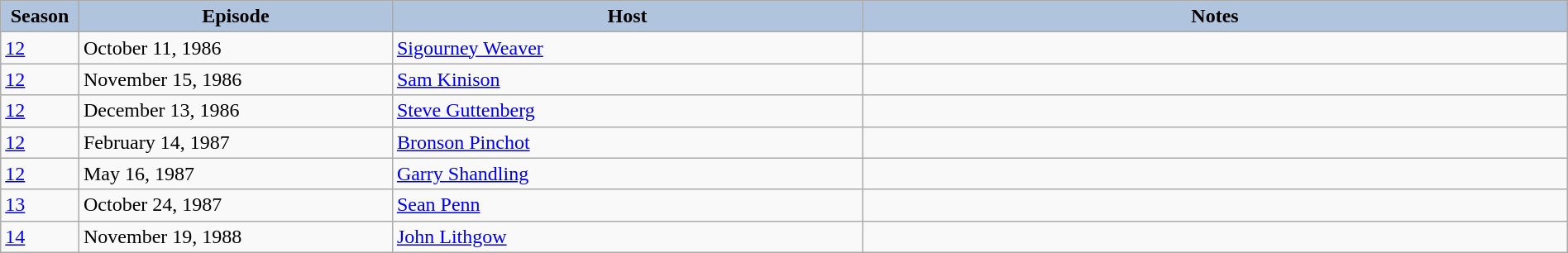<table class="wikitable" style="width:100%;">
<tr>
<th style="background:#B0C4DE;" width="5%">Season</th>
<th style="background:#B0C4DE;" width="20%">Episode</th>
<th style="background:#B0C4DE;" width="30%">Host</th>
<th style="background:#B0C4DE;" width="45%">Notes</th>
</tr>
<tr>
<td><a href='#'>12</a></td>
<td>October 11, 1986</td>
<td><a href='#'>Sigourney Weaver</a></td>
<td></td>
</tr>
<tr>
<td><a href='#'>12</a></td>
<td>November 15, 1986</td>
<td><a href='#'>Sam Kinison</a></td>
<td></td>
</tr>
<tr>
<td><a href='#'>12</a></td>
<td>December 13, 1986</td>
<td><a href='#'>Steve Guttenberg</a></td>
<td></td>
</tr>
<tr>
<td><a href='#'>12</a></td>
<td>February 14, 1987</td>
<td><a href='#'>Bronson Pinchot</a></td>
<td></td>
</tr>
<tr>
<td><a href='#'>12</a></td>
<td>May 16, 1987</td>
<td><a href='#'>Garry Shandling</a></td>
<td></td>
</tr>
<tr>
<td><a href='#'>13</a></td>
<td>October 24, 1987</td>
<td><a href='#'>Sean Penn</a></td>
<td></td>
</tr>
<tr>
<td><a href='#'>14</a></td>
<td>November 19, 1988</td>
<td><a href='#'>John Lithgow</a></td>
<td></td>
</tr>
</table>
